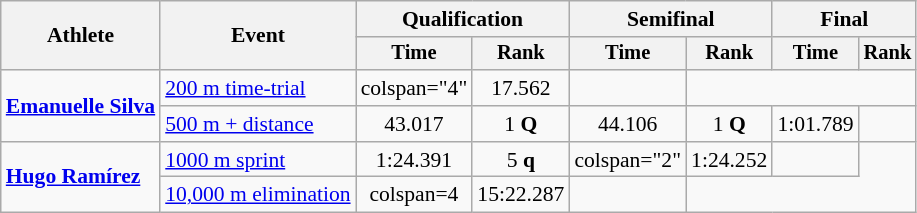<table class=wikitable style=font-size:90%;text-align:center>
<tr>
<th rowspan=2>Athlete</th>
<th rowspan=2>Event</th>
<th colspan=2>Qualification</th>
<th colspan=2>Semifinal</th>
<th colspan=2>Final</th>
</tr>
<tr style=font-size:95%>
<th>Time</th>
<th>Rank</th>
<th>Time</th>
<th>Rank</th>
<th>Time</th>
<th>Rank</th>
</tr>
<tr>
<td rowspan=2 style="text-align:left"><strong><a href='#'>Emanuelle Silva</a></strong></td>
<td style="text-align:left"><a href='#'>200 m time-trial</a></td>
<td>colspan="4" </td>
<td>17.562</td>
<td></td>
</tr>
<tr>
<td style="text-align:left"><a href='#'>500 m + distance</a></td>
<td>43.017</td>
<td>1 <strong>Q</strong></td>
<td>44.106</td>
<td>1 <strong>Q</strong></td>
<td>1:01.789</td>
<td></td>
</tr>
<tr>
<td rowspan=2 style="text-align:left"><strong><a href='#'>Hugo Ramírez</a></strong></td>
<td style="text-align:left"><a href='#'>1000 m sprint</a></td>
<td>1:24.391</td>
<td>5 <strong>q</strong></td>
<td>colspan="2" </td>
<td>1:24.252</td>
<td></td>
</tr>
<tr>
<td style="text-align:left"><a href='#'>10,000 m elimination</a></td>
<td>colspan=4 </td>
<td>15:22.287</td>
<td></td>
</tr>
</table>
